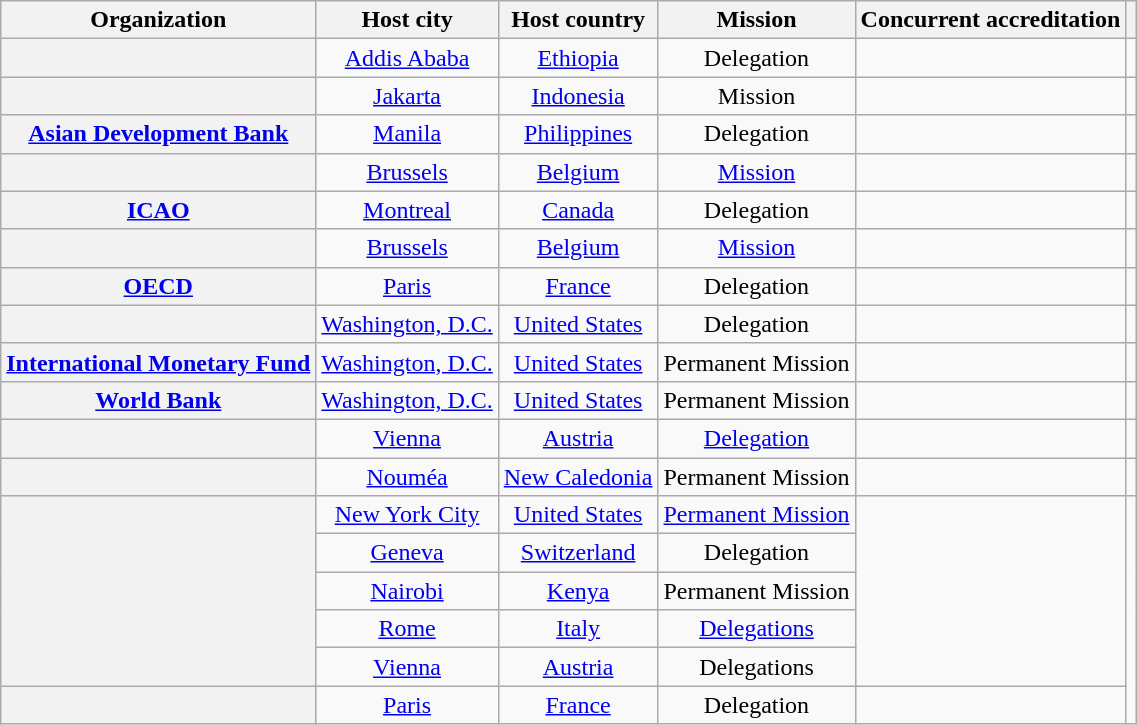<table class="wikitable plainrowheaders" style="text-align:center;">
<tr>
<th scope="col">Organization</th>
<th scope="col">Host city</th>
<th scope="col">Host country</th>
<th scope="col">Mission</th>
<th scope="col">Concurrent accreditation</th>
<th scope="col"></th>
</tr>
<tr>
<th scope="row"></th>
<td><a href='#'>Addis Ababa</a></td>
<td><a href='#'>Ethiopia</a></td>
<td>Delegation</td>
<td></td>
<td></td>
</tr>
<tr>
<th scope="row"></th>
<td><a href='#'>Jakarta</a></td>
<td><a href='#'>Indonesia</a></td>
<td>Mission</td>
<td></td>
<td></td>
</tr>
<tr>
<th scope="row"> <a href='#'>Asian Development Bank</a></th>
<td><a href='#'>Manila</a></td>
<td><a href='#'>Philippines</a></td>
<td>Delegation</td>
<td></td>
<td></td>
</tr>
<tr>
<th scope="row"></th>
<td><a href='#'>Brussels</a></td>
<td><a href='#'>Belgium</a></td>
<td><a href='#'>Mission</a></td>
<td></td>
<td></td>
</tr>
<tr>
<th scope="row"><a href='#'>ICAO</a></th>
<td><a href='#'>Montreal</a></td>
<td><a href='#'>Canada</a></td>
<td>Delegation</td>
<td></td>
<td></td>
</tr>
<tr>
<th scope="row"></th>
<td><a href='#'>Brussels</a></td>
<td><a href='#'>Belgium</a></td>
<td><a href='#'>Mission</a></td>
<td></td>
<td></td>
</tr>
<tr>
<th scope="row"><a href='#'>OECD</a></th>
<td><a href='#'>Paris</a></td>
<td><a href='#'>France</a></td>
<td>Delegation</td>
<td></td>
<td></td>
</tr>
<tr>
<th scope="row"></th>
<td><a href='#'>Washington, D.C.</a></td>
<td><a href='#'>United States</a></td>
<td>Delegation</td>
<td></td>
<td></td>
</tr>
<tr>
<th scope="row"> <a href='#'>International Monetary Fund</a></th>
<td><a href='#'>Washington, D.C.</a></td>
<td><a href='#'>United States</a></td>
<td>Permanent Mission</td>
<td></td>
<td></td>
</tr>
<tr>
<th scope="row"> <a href='#'>World Bank</a></th>
<td><a href='#'>Washington, D.C.</a></td>
<td><a href='#'>United States</a></td>
<td>Permanent Mission</td>
<td></td>
<td></td>
</tr>
<tr>
<th scope="row"></th>
<td><a href='#'>Vienna</a></td>
<td><a href='#'>Austria</a></td>
<td><a href='#'>Delegation</a></td>
<td></td>
<td><br></td>
</tr>
<tr>
<th scope="row"></th>
<td><a href='#'>Nouméa</a></td>
<td><a href='#'>New Caledonia</a></td>
<td>Permanent Mission</td>
<td></td>
<td></td>
</tr>
<tr>
<th rowspan="5" scope="row"></th>
<td><a href='#'>New York City</a></td>
<td><a href='#'>United States</a></td>
<td><a href='#'>Permanent Mission</a></td>
<td rowspan="5"></td>
<td rowspan="6"><br><br><br><br></td>
</tr>
<tr>
<td><a href='#'>Geneva</a></td>
<td><a href='#'>Switzerland</a></td>
<td>Delegation</td>
</tr>
<tr>
<td><a href='#'>Nairobi</a></td>
<td><a href='#'>Kenya</a></td>
<td>Permanent Mission</td>
</tr>
<tr>
<td><a href='#'>Rome</a></td>
<td><a href='#'>Italy</a></td>
<td><a href='#'>Delegations</a></td>
</tr>
<tr>
<td><a href='#'>Vienna</a></td>
<td><a href='#'>Austria</a></td>
<td>Delegations</td>
</tr>
<tr>
<th scope="row"></th>
<td><a href='#'>Paris</a></td>
<td><a href='#'>France</a></td>
<td>Delegation</td>
<td></td>
</tr>
</table>
